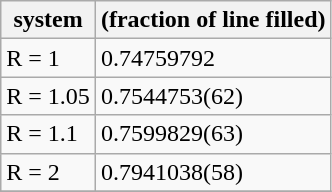<table class="wikitable">
<tr>
<th>system</th>
<th>(fraction of line filled)</th>
</tr>
<tr>
<td>R = 1</td>
<td>0.74759792</td>
</tr>
<tr>
<td>R = 1.05</td>
<td>0.7544753(62) </td>
</tr>
<tr>
<td>R = 1.1</td>
<td>0.7599829(63) </td>
</tr>
<tr>
<td>R = 2</td>
<td>0.7941038(58) </td>
</tr>
<tr>
</tr>
</table>
